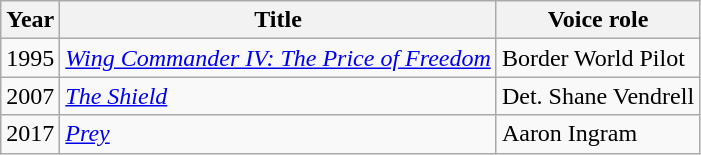<table class="wikitable sortable">
<tr>
<th>Year</th>
<th>Title</th>
<th>Voice role</th>
</tr>
<tr>
<td>1995</td>
<td><em><a href='#'>Wing Commander IV: The Price of Freedom</a></em></td>
<td>Border World Pilot</td>
</tr>
<tr>
<td>2007</td>
<td><em><a href='#'>The Shield</a></em></td>
<td>Det. Shane Vendrell</td>
</tr>
<tr>
<td>2017</td>
<td><em><a href='#'>Prey</a></em></td>
<td>Aaron Ingram</td>
</tr>
</table>
